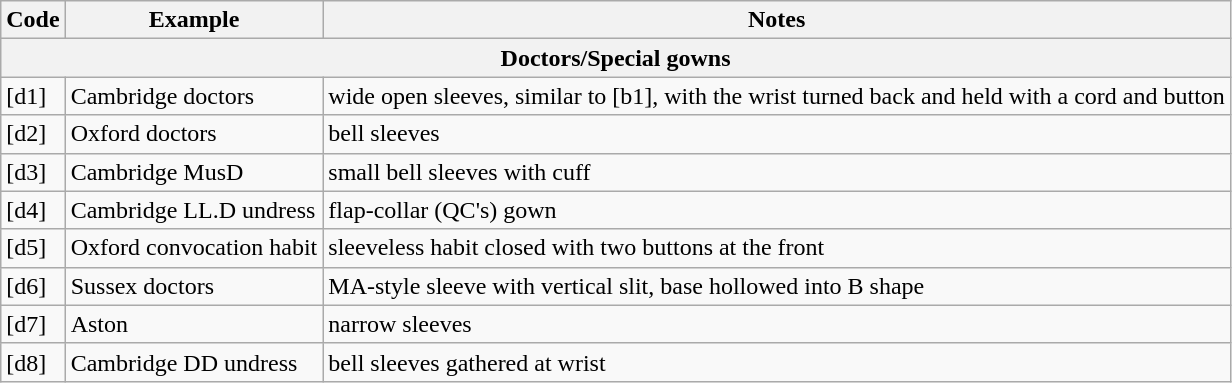<table class="wikitable sortable">
<tr>
<th>Code</th>
<th>Example</th>
<th>Notes</th>
</tr>
<tr>
<th colspan="3" align="center">Doctors/Special gowns</th>
</tr>
<tr>
<td>[d1]</td>
<td>Cambridge doctors</td>
<td>wide open sleeves, similar to [b1], with the wrist turned back and held with a cord and button</td>
</tr>
<tr>
<td>[d2]</td>
<td>Oxford doctors</td>
<td>bell sleeves</td>
</tr>
<tr>
<td>[d3]</td>
<td>Cambridge MusD</td>
<td>small bell sleeves with cuff</td>
</tr>
<tr>
<td>[d4]</td>
<td>Cambridge LL.D undress</td>
<td>flap-collar (QC's) gown</td>
</tr>
<tr>
<td>[d5]</td>
<td>Oxford convocation habit</td>
<td>sleeveless habit closed with two buttons at the front</td>
</tr>
<tr>
<td>[d6]</td>
<td>Sussex doctors</td>
<td>MA-style sleeve with vertical slit, base hollowed into B shape</td>
</tr>
<tr>
<td>[d7]</td>
<td>Aston</td>
<td>narrow sleeves</td>
</tr>
<tr>
<td>[d8]</td>
<td>Cambridge DD undress</td>
<td>bell sleeves gathered at wrist</td>
</tr>
</table>
